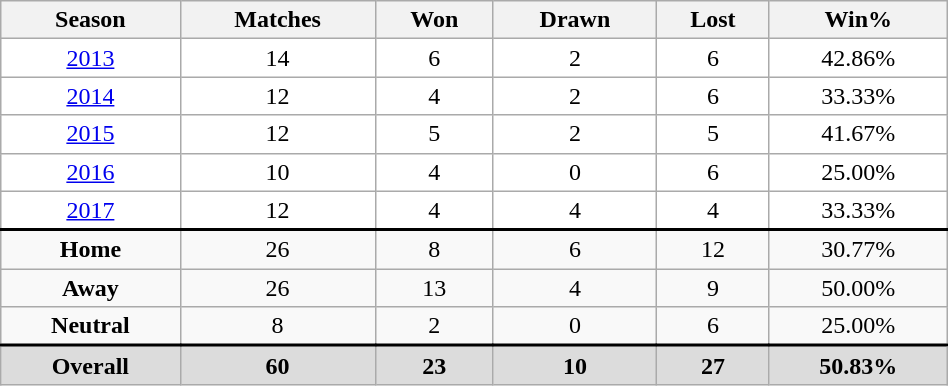<table class="wikitable" style="width:50%;text-align:center">
<tr>
<th width=10>Season</th>
<th width=10>Matches</th>
<th width=10>Won</th>
<th width=10>Drawn</th>
<th width=10>Lost</th>
<th width=10>Win%</th>
</tr>
<tr style="background:white;">
<td><a href='#'>2013</a></td>
<td>14</td>
<td>6</td>
<td>2</td>
<td>6</td>
<td>42.86%</td>
</tr>
<tr style="background:white;">
<td><a href='#'>2014</a></td>
<td>12</td>
<td>4</td>
<td>2</td>
<td>6</td>
<td>33.33%</td>
</tr>
<tr style="background:white;">
<td><a href='#'>2015</a></td>
<td>12</td>
<td>5</td>
<td>2</td>
<td>5</td>
<td>41.67%</td>
</tr>
<tr style="background:white;">
<td><a href='#'>2016</a></td>
<td>10</td>
<td>4</td>
<td>0</td>
<td>6</td>
<td>25.00%</td>
</tr>
<tr style="background:white;">
<td><a href='#'>2017</a></td>
<td>12</td>
<td>4</td>
<td>4</td>
<td>4</td>
<td>33.33%</td>
</tr>
<tr style="border-top:2px solid black;">
<td><strong>Home</strong></td>
<td>26</td>
<td>8</td>
<td>6</td>
<td>12</td>
<td>30.77%</td>
</tr>
<tr>
<td><strong>Away</strong></td>
<td>26</td>
<td>13</td>
<td>4</td>
<td>9</td>
<td>50.00%</td>
</tr>
<tr>
<td><strong>Neutral</strong></td>
<td>8</td>
<td>2</td>
<td>0</td>
<td>6</td>
<td>25.00%</td>
</tr>
<tr style="border-top:2px solid black;background:gainsboro;">
<td><strong>Overall</strong></td>
<td><strong>60</strong></td>
<td><strong>23</strong></td>
<td><strong>10</strong></td>
<td><strong>27</strong></td>
<td><strong>50.83%</strong></td>
</tr>
</table>
